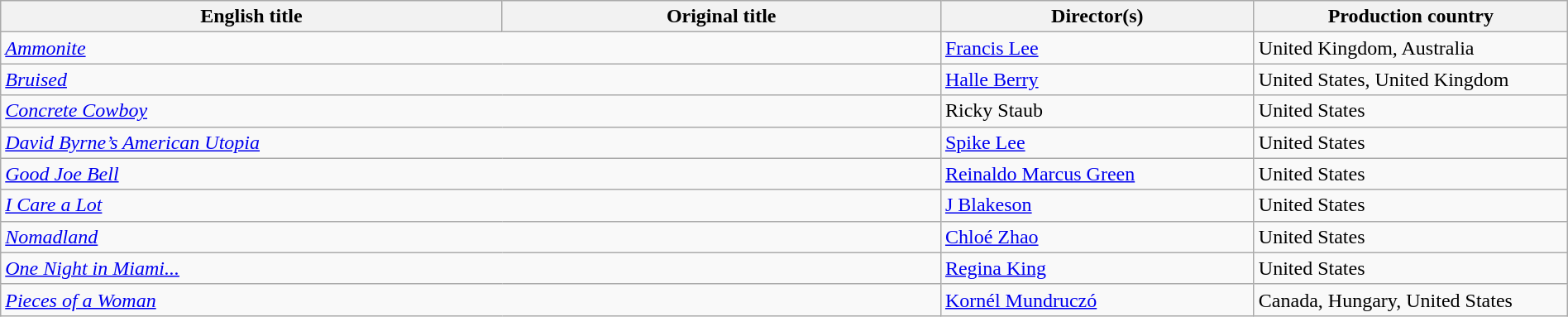<table class="wikitable" width=100%>
<tr>
<th scope="col" width="32%">English title</th>
<th scope="col" width="28%">Original title</th>
<th scope="col" width="20%">Director(s)</th>
<th scope="col" width="20%">Production country</th>
</tr>
<tr>
<td colspan=2><em><a href='#'>Ammonite</a></em></td>
<td><a href='#'>Francis Lee</a></td>
<td>United Kingdom, Australia</td>
</tr>
<tr>
<td colspan=2><em><a href='#'>Bruised</a></em></td>
<td><a href='#'>Halle Berry</a></td>
<td>United States, United Kingdom</td>
</tr>
<tr>
<td colspan=2><em><a href='#'>Concrete Cowboy</a></em></td>
<td>Ricky Staub</td>
<td>United States</td>
</tr>
<tr>
<td colspan=2><em><a href='#'>David Byrne’s American Utopia</a></em></td>
<td><a href='#'>Spike Lee</a></td>
<td>United States</td>
</tr>
<tr>
<td colspan=2><em><a href='#'>Good Joe Bell</a></em></td>
<td><a href='#'>Reinaldo Marcus Green</a></td>
<td>United States</td>
</tr>
<tr>
<td colspan=2><em><a href='#'>I Care a Lot</a></em></td>
<td><a href='#'>J Blakeson</a></td>
<td>United States</td>
</tr>
<tr>
<td colspan=2><em><a href='#'>Nomadland</a></em></td>
<td><a href='#'>Chloé Zhao</a></td>
<td>United States</td>
</tr>
<tr>
<td colspan=2><em><a href='#'>One Night in Miami...</a></em></td>
<td><a href='#'>Regina King</a></td>
<td>United States</td>
</tr>
<tr>
<td colspan=2><em><a href='#'>Pieces of a Woman</a></em></td>
<td><a href='#'>Kornél Mundruczó</a></td>
<td>Canada, Hungary, United States</td>
</tr>
</table>
